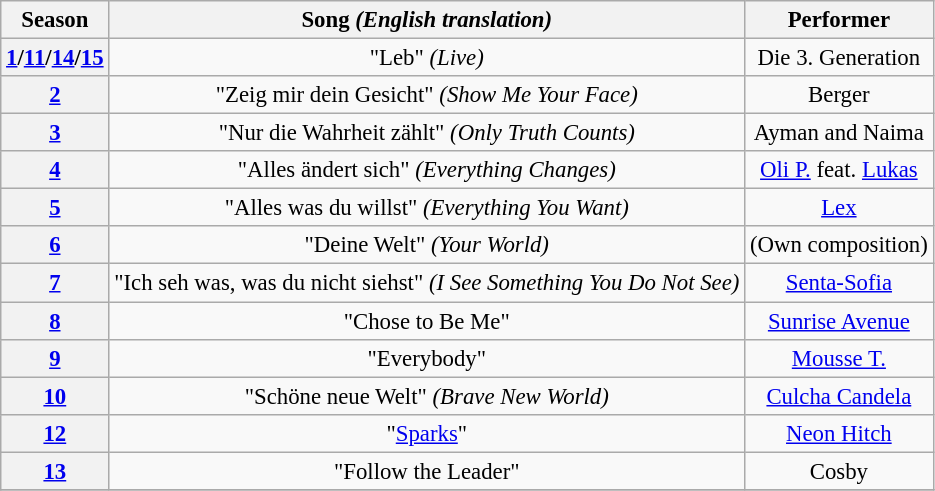<table class="wikitable" style="text-align:center;font-size:95%;">
<tr>
<th>Season</th>
<th>Song <em>(English translation)</em></th>
<th>Performer</th>
</tr>
<tr>
<th><a href='#'>1</a>/<a href='#'>11</a>/<a href='#'>14</a>/<a href='#'>15</a></th>
<td>"Leb" <em>(Live)</em></td>
<td>Die 3. Generation</td>
</tr>
<tr>
<th><a href='#'>2</a></th>
<td>"Zeig mir dein Gesicht" <em>(Show Me Your Face)</em></td>
<td>Berger</td>
</tr>
<tr>
<th><a href='#'>3</a></th>
<td>"Nur die Wahrheit zählt" <em>(Only Truth Counts)</em></td>
<td>Ayman and Naima</td>
</tr>
<tr>
<th><a href='#'>4</a></th>
<td>"Alles ändert sich" <em>(Everything Changes)</em></td>
<td><a href='#'>Oli P.</a> feat. <a href='#'>Lukas</a></td>
</tr>
<tr>
<th><a href='#'>5</a></th>
<td>"Alles was du willst" <em>(Everything You Want)</em></td>
<td><a href='#'>Lex</a></td>
</tr>
<tr>
<th><a href='#'>6</a></th>
<td>"Deine Welt" <em>(Your World)</em></td>
<td>(Own composition)</td>
</tr>
<tr>
<th><a href='#'>7</a></th>
<td>"Ich seh was, was du nicht siehst" <em>(I See Something You Do Not See)</em></td>
<td><a href='#'>Senta-Sofia</a></td>
</tr>
<tr>
<th><a href='#'>8</a></th>
<td>"Chose to Be Me"</td>
<td><a href='#'>Sunrise Avenue</a></td>
</tr>
<tr>
<th><a href='#'>9</a></th>
<td>"Everybody"</td>
<td><a href='#'>Mousse T.</a></td>
</tr>
<tr>
<th><a href='#'>10</a></th>
<td>"Schöne neue Welt" <em>(Brave New World)</em></td>
<td><a href='#'>Culcha Candela</a></td>
</tr>
<tr>
<th><a href='#'>12</a></th>
<td>"<a href='#'>Sparks</a>"</td>
<td><a href='#'>Neon Hitch</a></td>
</tr>
<tr>
<th><a href='#'>13</a></th>
<td>"Follow the Leader"</td>
<td>Cosby</td>
</tr>
<tr>
</tr>
</table>
